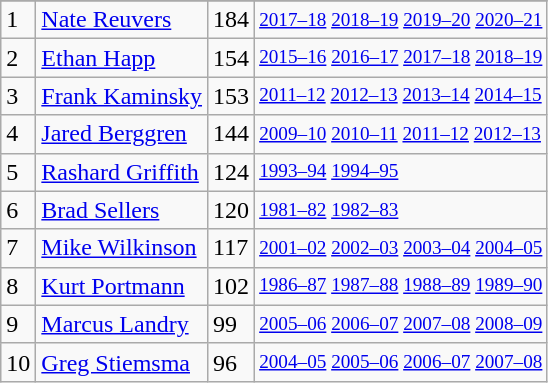<table class="wikitable">
<tr>
</tr>
<tr>
<td>1</td>
<td><a href='#'>Nate Reuvers</a></td>
<td>184</td>
<td style="font-size:80%;"><a href='#'>2017–18</a> <a href='#'>2018–19</a> <a href='#'>2019–20</a> <a href='#'>2020–21</a></td>
</tr>
<tr>
<td>2</td>
<td><a href='#'>Ethan Happ</a></td>
<td>154</td>
<td style="font-size:80%;"><a href='#'>2015–16</a> <a href='#'>2016–17</a> <a href='#'>2017–18</a> <a href='#'>2018–19</a></td>
</tr>
<tr>
<td>3</td>
<td><a href='#'>Frank Kaminsky</a></td>
<td>153</td>
<td style="font-size:80%;"><a href='#'>2011–12</a> <a href='#'>2012–13</a> <a href='#'>2013–14</a> <a href='#'>2014–15</a></td>
</tr>
<tr>
<td>4</td>
<td><a href='#'>Jared Berggren</a></td>
<td>144</td>
<td style="font-size:80%;"><a href='#'>2009–10</a> <a href='#'>2010–11</a> <a href='#'>2011–12</a> <a href='#'>2012–13</a></td>
</tr>
<tr>
<td>5</td>
<td><a href='#'>Rashard Griffith</a></td>
<td>124</td>
<td style="font-size:80%;"><a href='#'>1993–94</a> <a href='#'>1994–95</a></td>
</tr>
<tr>
<td>6</td>
<td><a href='#'>Brad Sellers</a></td>
<td>120</td>
<td style="font-size:80%;"><a href='#'>1981–82</a> <a href='#'>1982–83</a></td>
</tr>
<tr>
<td>7</td>
<td><a href='#'>Mike Wilkinson</a></td>
<td>117</td>
<td style="font-size:80%;"><a href='#'>2001–02</a> <a href='#'>2002–03</a> <a href='#'>2003–04</a> <a href='#'>2004–05</a></td>
</tr>
<tr>
<td>8</td>
<td><a href='#'>Kurt Portmann</a></td>
<td>102</td>
<td style="font-size:80%;"><a href='#'>1986–87</a> <a href='#'>1987–88</a> <a href='#'>1988–89</a> <a href='#'>1989–90</a></td>
</tr>
<tr>
<td>9</td>
<td><a href='#'>Marcus Landry</a></td>
<td>99</td>
<td style="font-size:80%;"><a href='#'>2005–06</a> <a href='#'>2006–07</a> <a href='#'>2007–08</a> <a href='#'>2008–09</a></td>
</tr>
<tr>
<td>10</td>
<td><a href='#'>Greg Stiemsma</a></td>
<td>96</td>
<td style="font-size:80%;"><a href='#'>2004–05</a> <a href='#'>2005–06</a> <a href='#'>2006–07</a> <a href='#'>2007–08</a></td>
</tr>
</table>
